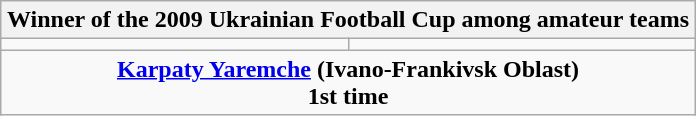<table class=wikitable style="text-align:center; margin:auto">
<tr>
<th colspan=2>Winner of the 2009 Ukrainian Football Cup among amateur teams</th>
</tr>
<tr>
<td></td>
<td></td>
</tr>
<tr>
<td colspan=2><strong><a href='#'>Karpaty Yaremche</a> (Ivano-Frankivsk Oblast)</strong><br><strong>1st time</strong></td>
</tr>
</table>
